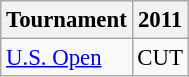<table class="wikitable" style="font-size:95%;text-align:center;">
<tr>
<th>Tournament</th>
<th>2011</th>
</tr>
<tr>
<td align=left><a href='#'>U.S. Open</a></td>
<td>CUT</td>
</tr>
</table>
